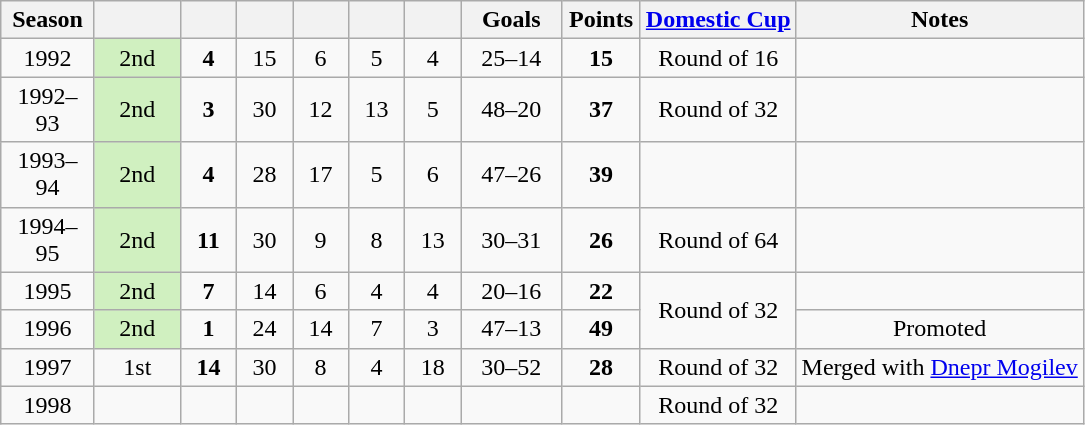<table class="wikitable" style="text-align: center;">
<tr>
<th width=55>Season</th>
<th width=50></th>
<th width=30></th>
<th width=30></th>
<th width=30></th>
<th width=30></th>
<th width=30></th>
<th width=60>Goals</th>
<th width=45>Points</th>
<th><a href='#'>Domestic Cup</a></th>
<th>Notes</th>
</tr>
<tr>
<td>1992</td>
<td style="background:#D0F0C0">2nd</td>
<td><strong>4</strong></td>
<td>15</td>
<td>6</td>
<td>5</td>
<td>4</td>
<td>25–14</td>
<td><strong>15</strong></td>
<td>Round of 16</td>
<td></td>
</tr>
<tr>
<td>1992–93</td>
<td style="background:#D0F0C0">2nd</td>
<td><strong>3</strong></td>
<td>30</td>
<td>12</td>
<td>13</td>
<td>5</td>
<td>48–20</td>
<td><strong>37</strong></td>
<td>Round of 32</td>
<td></td>
</tr>
<tr>
<td>1993–94</td>
<td style="background:#D0F0C0">2nd</td>
<td><strong>4</strong></td>
<td>28</td>
<td>17</td>
<td>5</td>
<td>6</td>
<td>47–26</td>
<td><strong>39</strong></td>
<td></td>
<td></td>
</tr>
<tr>
<td>1994–95</td>
<td style="background:#D0F0C0">2nd</td>
<td><strong>11</strong></td>
<td>30</td>
<td>9</td>
<td>8</td>
<td>13</td>
<td>30–31</td>
<td><strong>26</strong></td>
<td>Round of 64</td>
<td></td>
</tr>
<tr>
<td>1995</td>
<td style="background:#D0F0C0">2nd</td>
<td><strong>7</strong></td>
<td>14</td>
<td>6</td>
<td>4</td>
<td>4</td>
<td>20–16</td>
<td><strong>22</strong></td>
<td rowspan="2">Round of 32</td>
<td></td>
</tr>
<tr>
<td>1996</td>
<td style="background:#D0F0C0">2nd</td>
<td><strong>1</strong></td>
<td>24</td>
<td>14</td>
<td>7</td>
<td>3</td>
<td>47–13</td>
<td><strong>49</strong></td>
<td>Promoted</td>
</tr>
<tr>
<td>1997</td>
<td>1st</td>
<td><strong>14</strong></td>
<td>30</td>
<td>8</td>
<td>4</td>
<td>18</td>
<td>30–52</td>
<td><strong>28</strong></td>
<td>Round of 32</td>
<td>Merged with <a href='#'>Dnepr Mogilev</a></td>
</tr>
<tr>
<td>1998</td>
<td></td>
<td></td>
<td></td>
<td></td>
<td></td>
<td></td>
<td></td>
<td></td>
<td>Round of 32</td>
<td></td>
</tr>
</table>
